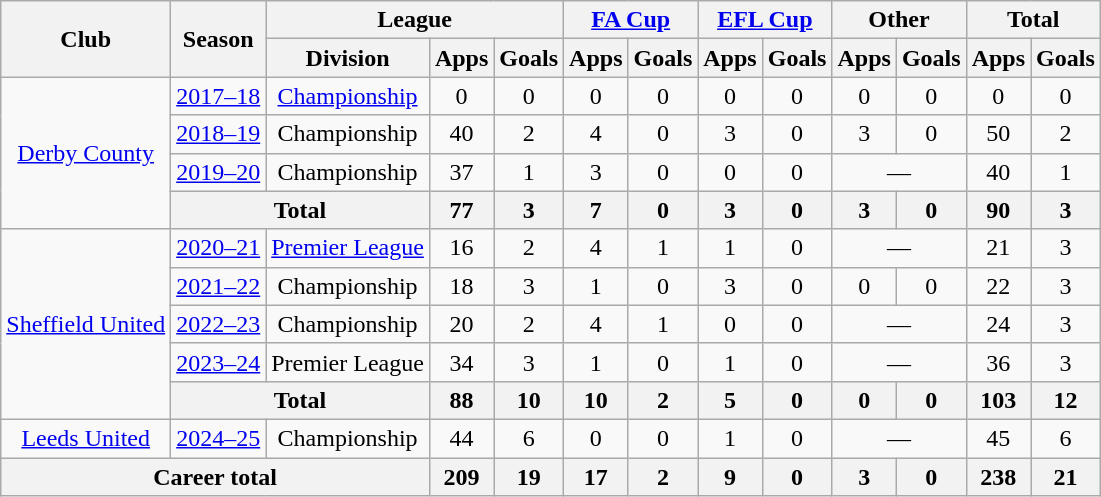<table class="wikitable" style="text-align: center;">
<tr>
<th rowspan="2">Club</th>
<th rowspan="2">Season</th>
<th colspan="3">League</th>
<th colspan="2"><a href='#'>FA Cup</a></th>
<th colspan="2"><a href='#'>EFL Cup</a></th>
<th colspan="2">Other</th>
<th colspan="2">Total</th>
</tr>
<tr>
<th>Division</th>
<th>Apps</th>
<th>Goals</th>
<th>Apps</th>
<th>Goals</th>
<th>Apps</th>
<th>Goals</th>
<th>Apps</th>
<th>Goals</th>
<th>Apps</th>
<th>Goals</th>
</tr>
<tr>
<td rowspan="4"><a href='#'>Derby County</a></td>
<td><a href='#'>2017–18</a></td>
<td><a href='#'>Championship</a></td>
<td>0</td>
<td>0</td>
<td>0</td>
<td>0</td>
<td>0</td>
<td>0</td>
<td>0</td>
<td>0</td>
<td>0</td>
<td>0</td>
</tr>
<tr>
<td><a href='#'>2018–19</a></td>
<td>Championship</td>
<td>40</td>
<td>2</td>
<td>4</td>
<td>0</td>
<td>3</td>
<td>0</td>
<td>3</td>
<td>0</td>
<td>50</td>
<td>2</td>
</tr>
<tr>
<td><a href='#'>2019–20</a></td>
<td>Championship</td>
<td>37</td>
<td>1</td>
<td>3</td>
<td>0</td>
<td>0</td>
<td>0</td>
<td colspan=2>—</td>
<td>40</td>
<td>1</td>
</tr>
<tr>
<th colspan="2">Total</th>
<th>77</th>
<th>3</th>
<th>7</th>
<th>0</th>
<th>3</th>
<th>0</th>
<th>3</th>
<th>0</th>
<th>90</th>
<th>3</th>
</tr>
<tr>
<td rowspan="5"><a href='#'>Sheffield United</a></td>
<td><a href='#'>2020–21</a></td>
<td><a href='#'>Premier League</a></td>
<td>16</td>
<td>2</td>
<td>4</td>
<td>1</td>
<td>1</td>
<td>0</td>
<td colspan="2">—</td>
<td>21</td>
<td>3</td>
</tr>
<tr>
<td><a href='#'>2021–22</a></td>
<td>Championship</td>
<td>18</td>
<td>3</td>
<td>1</td>
<td>0</td>
<td>3</td>
<td>0</td>
<td>0</td>
<td>0</td>
<td>22</td>
<td>3</td>
</tr>
<tr>
<td><a href='#'>2022–23</a></td>
<td>Championship</td>
<td>20</td>
<td>2</td>
<td>4</td>
<td>1</td>
<td>0</td>
<td>0</td>
<td colspan="2">—</td>
<td>24</td>
<td>3</td>
</tr>
<tr>
<td><a href='#'>2023–24</a></td>
<td>Premier League</td>
<td>34</td>
<td>3</td>
<td>1</td>
<td>0</td>
<td>1</td>
<td>0</td>
<td colspan="2">—</td>
<td>36</td>
<td>3</td>
</tr>
<tr>
<th colspan="2">Total</th>
<th>88</th>
<th>10</th>
<th>10</th>
<th>2</th>
<th>5</th>
<th>0</th>
<th>0</th>
<th>0</th>
<th>103</th>
<th>12</th>
</tr>
<tr>
<td><a href='#'>Leeds United</a></td>
<td><a href='#'>2024–25</a></td>
<td>Championship</td>
<td>44</td>
<td>6</td>
<td>0</td>
<td>0</td>
<td>1</td>
<td>0</td>
<td colspan="2">—</td>
<td>45</td>
<td>6</td>
</tr>
<tr>
<th colspan="3">Career total</th>
<th>209</th>
<th>19</th>
<th>17</th>
<th>2</th>
<th>9</th>
<th>0</th>
<th>3</th>
<th>0</th>
<th>238</th>
<th>21</th>
</tr>
</table>
